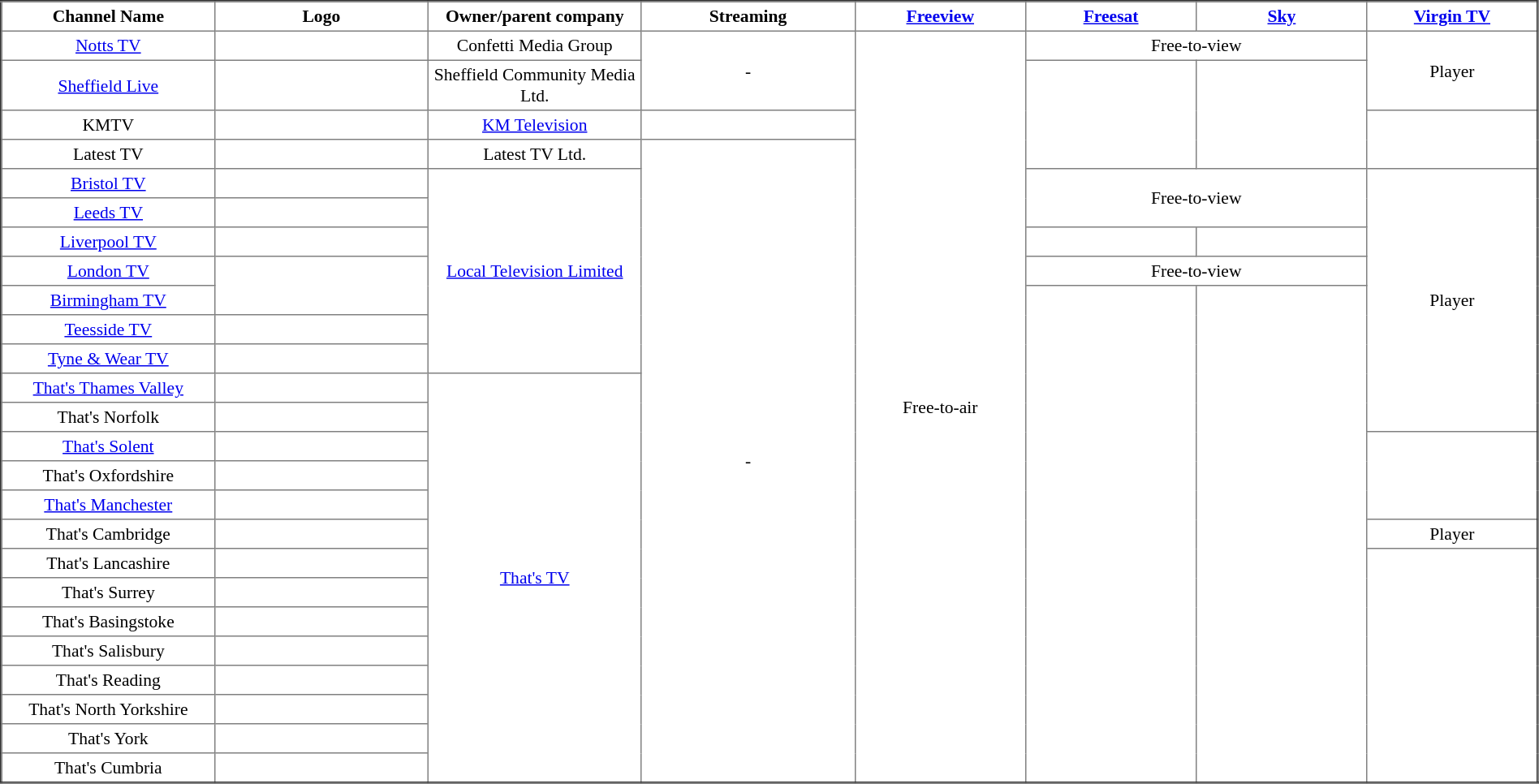<table class="toccolours sortable" border="2" cellpadding="3" style="border-collapse:collapse; font-size:90%; text-align:center; width:100%;">
<tr>
<th style="width:10%;">Channel Name</th>
<th style="width:10%;">Logo</th>
<th style="width:10%;">Owner/parent company</th>
<th style="width:10%;">Streaming</th>
<th style="width:8%;"><a href='#'>Freeview</a></th>
<th style="width:8%;"><a href='#'>Freesat</a></th>
<th style="width:8%;"><a href='#'>Sky</a></th>
<th style="width:8%;"><a href='#'>Virgin TV</a></th>
</tr>
<tr>
<td><a href='#'>Notts TV</a></td>
<td></td>
<td>Confetti Media Group</td>
<td rowspan="2">-</td>
<td rowspan="26">Free-to-air</td>
<td colspan="2">Free-to-view</td>
<td rowspan="2">Player</td>
</tr>
<tr>
<td><a href='#'>Sheffield Live</a></td>
<td></td>
<td>Sheffield Community Media Ltd.</td>
<td rowspan="3"></td>
<td rowspan="3"></td>
</tr>
<tr>
<td>KMTV</td>
<td></td>
<td><a href='#'>KM Television</a></td>
<td></td>
<td rowspan="2"></td>
</tr>
<tr>
<td>Latest TV</td>
<td></td>
<td>Latest TV Ltd.</td>
<td rowspan="24">-</td>
</tr>
<tr>
<td><a href='#'>Bristol TV</a></td>
<td></td>
<td rowspan="7"><a href='#'>Local Television Limited</a></td>
<td colspan="2" rowspan="2">Free-to-view</td>
<td rowspan="9">Player</td>
</tr>
<tr>
<td><a href='#'>Leeds TV</a></td>
<td></td>
</tr>
<tr>
<td><a href='#'>Liverpool TV</a></td>
<td></td>
<td></td>
<td></td>
</tr>
<tr>
<td><a href='#'>London TV</a></td>
<td rowspan="2"></td>
<td colspan="2">Free-to-view</td>
</tr>
<tr>
<td><a href='#'>Birmingham TV</a></td>
<td rowspan="17"></td>
<td rowspan="17"></td>
</tr>
<tr>
<td><a href='#'>Teesside TV</a></td>
<td></td>
</tr>
<tr>
<td><a href='#'>Tyne & Wear TV</a></td>
<td></td>
</tr>
<tr>
<td><a href='#'>That's Thames Valley</a></td>
<td></td>
<td rowspan="14"><a href='#'>That's TV</a></td>
</tr>
<tr>
<td>That's Norfolk</td>
<td></td>
</tr>
<tr>
<td><a href='#'>That's Solent</a></td>
<td></td>
<td rowspan="3"></td>
</tr>
<tr>
<td>That's Oxfordshire</td>
<td></td>
</tr>
<tr>
<td><a href='#'>That's Manchester</a></td>
<td></td>
</tr>
<tr>
<td>That's Cambridge</td>
<td></td>
<td>Player</td>
</tr>
<tr>
<td>That's Lancashire</td>
<td></td>
<td rowspan="8"></td>
</tr>
<tr>
<td>That's Surrey</td>
<td></td>
</tr>
<tr>
<td>That's Basingstoke</td>
<td></td>
</tr>
<tr>
<td>That's Salisbury</td>
<td></td>
</tr>
<tr>
<td>That's Reading</td>
<td></td>
</tr>
<tr>
<td>That's North Yorkshire</td>
<td></td>
</tr>
<tr>
<td>That's York</td>
<td></td>
</tr>
<tr>
<td>That's Cumbria</td>
<td></td>
</tr>
</table>
